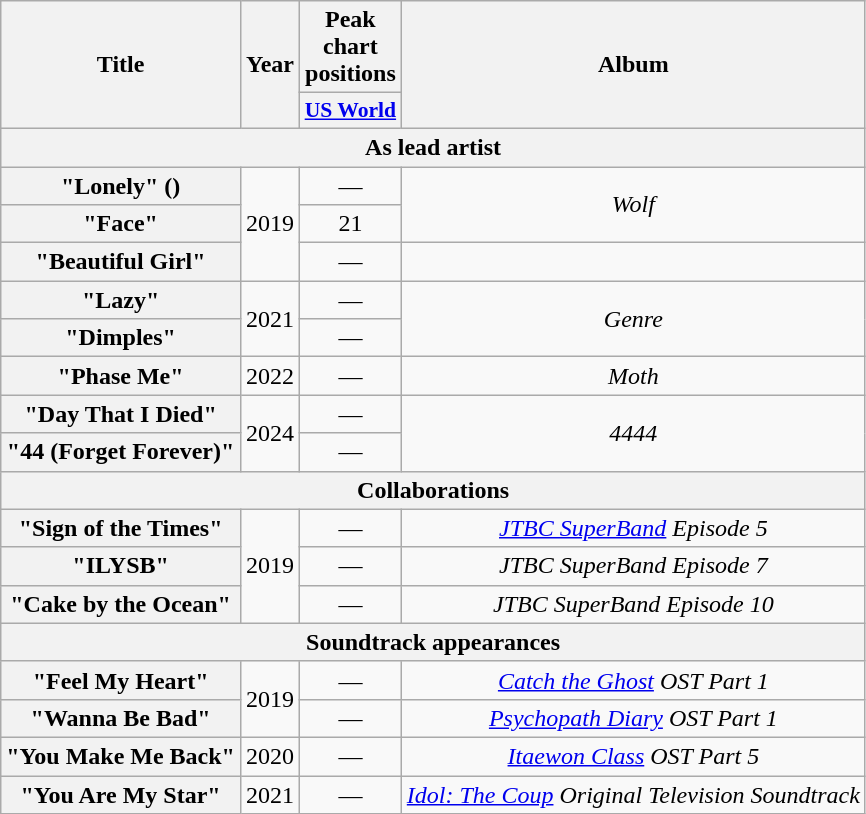<table class="wikitable plainrowheaders" style="text-align:center;" border="1">
<tr>
<th scope="col" rowspan="2">Title</th>
<th scope="col" rowspan="2">Year</th>
<th scope="col" colspan="1">Peak chart positions</th>
<th scope="col" rowspan="2">Album</th>
</tr>
<tr>
<th scope="col" style="width:3em;font-size:90%;"><a href='#'>US World</a><br></th>
</tr>
<tr>
<th colspan="6">As lead artist</th>
</tr>
<tr>
<th scope="row">"Lonely" ()</th>
<td rowspan="3">2019</td>
<td>—</td>
<td rowspan="2"><em>Wolf</em></td>
</tr>
<tr>
<th scope="row">"Face"</th>
<td>21</td>
</tr>
<tr>
<th scope="row">"Beautiful Girl" </th>
<td>—</td>
<td></td>
</tr>
<tr>
<th scope="row">"Lazy" </th>
<td rowspan="2">2021</td>
<td>—</td>
<td rowspan="2"><em>Genre</em></td>
</tr>
<tr>
<th scope="row">"Dimples"</th>
<td>—</td>
</tr>
<tr>
<th scope="row">"Phase Me"</th>
<td>2022</td>
<td>—</td>
<td><em>Moth</em></td>
</tr>
<tr>
<th scope="row">"Day That I Died"</th>
<td rowspan="2">2024</td>
<td>—</td>
<td rowspan="2"><em>4444</em></td>
</tr>
<tr>
<th scope="row">"44 (Forget Forever)"</th>
<td>—</td>
</tr>
<tr>
<th colspan="6">Collaborations</th>
</tr>
<tr>
<th scope="row">"Sign of the Times"<br></th>
<td rowspan="3">2019</td>
<td>—</td>
<td><em><a href='#'>JTBC SuperBand</a> Episode 5</em></td>
</tr>
<tr>
<th scope="row">"ILYSB"<br></th>
<td>—</td>
<td><em>JTBC SuperBand Episode 7</em></td>
</tr>
<tr>
<th scope="row">"Cake by the Ocean"<br></th>
<td>—</td>
<td><em>JTBC SuperBand Episode 10</em></td>
</tr>
<tr>
<th colspan="6">Soundtrack appearances</th>
</tr>
<tr>
<th scope="row">"Feel My Heart"</th>
<td rowspan="2">2019</td>
<td>—</td>
<td><em><a href='#'>Catch the Ghost</a> OST Part 1</em></td>
</tr>
<tr>
<th scope="row">"Wanna Be Bad"</th>
<td>—</td>
<td><em><a href='#'>Psychopath Diary</a> OST Part 1</em></td>
</tr>
<tr>
<th scope="row">"You Make Me Back"</th>
<td>2020</td>
<td>—</td>
<td><em><a href='#'>Itaewon Class</a> OST Part 5</em></td>
</tr>
<tr>
<th scope="row">"You Are My Star"</th>
<td>2021</td>
<td>—</td>
<td><em><a href='#'>Idol: The Coup</a> Original Television Soundtrack</em></td>
</tr>
</table>
